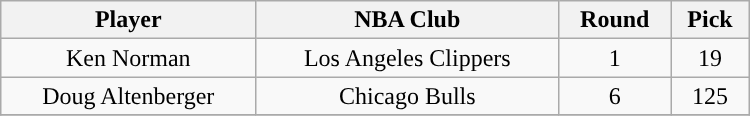<table class="wikitable" width="500">
<tr>
<th>Player</th>
<th>NBA Club</th>
<th>Round</th>
<th>Pick</th>
</tr>
<tr align="center" bgcolor="">
<td>Ken Norman</td>
<td>Los Angeles Clippers</td>
<td>1</td>
<td>19</td>
</tr>
<tr align="center" bgcolor="">
<td>Doug Altenberger</td>
<td>Chicago Bulls</td>
<td>6</td>
<td>125</td>
</tr>
<tr align="center" bgcolor="">
</tr>
</table>
